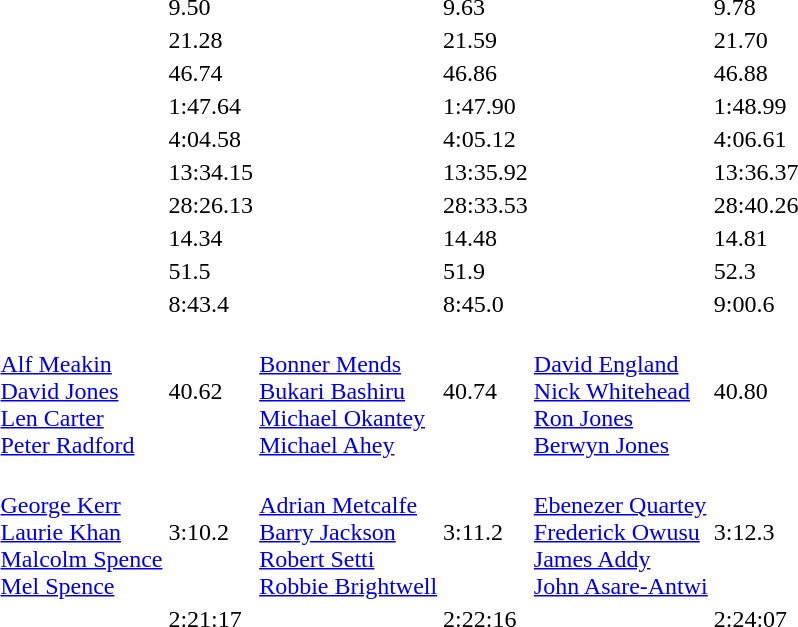<table>
<tr>
<td></td>
<td></td>
<td>9.50</td>
<td></td>
<td>9.63</td>
<td></td>
<td>9.78</td>
</tr>
<tr>
<td></td>
<td></td>
<td>21.28</td>
<td></td>
<td>21.59</td>
<td></td>
<td>21.70</td>
</tr>
<tr>
<td></td>
<td></td>
<td>46.74</td>
<td></td>
<td>46.86</td>
<td></td>
<td>46.88</td>
</tr>
<tr>
<td></td>
<td></td>
<td>1:47.64<br></td>
<td></td>
<td>1:47.90</td>
<td></td>
<td>1:48.99</td>
</tr>
<tr>
<td></td>
<td></td>
<td>4:04.58</td>
<td></td>
<td>4:05.12</td>
<td></td>
<td>4:06.61</td>
</tr>
<tr>
<td></td>
<td></td>
<td>13:34.15</td>
<td></td>
<td>13:35.92</td>
<td></td>
<td>13:36.37</td>
</tr>
<tr>
<td></td>
<td></td>
<td>28:26.13<br></td>
<td></td>
<td>28:33.53</td>
<td></td>
<td>28:40.26</td>
</tr>
<tr style="border-top: 4px solid #aaaaaa;">
<td></td>
<td></td>
<td>14.34</td>
<td></td>
<td>14.48</td>
<td></td>
<td>14.81</td>
</tr>
<tr>
<td></td>
<td></td>
<td>51.5</td>
<td></td>
<td>51.9</td>
<td></td>
<td>52.3</td>
</tr>
<tr>
<td></td>
<td></td>
<td>8:43.4<br></td>
<td></td>
<td>8:45.0</td>
<td></td>
<td>9:00.6</td>
</tr>
<tr style="border-top: 4px solid #aaaaaa;">
<td></td>
<td valign=top><br><a href='#'>Alf Meakin</a><br><a href='#'>David Jones</a><br><a href='#'>Len Carter</a><br><a href='#'>Peter Radford</a></td>
<td>40.62</td>
<td valign=top><br><a href='#'>Bonner Mends</a><br><a href='#'>Bukari Bashiru</a><br><a href='#'>Michael Okantey</a><br><a href='#'>Michael Ahey</a></td>
<td>40.74</td>
<td valign=top><br><a href='#'>David England</a><br><a href='#'>Nick Whitehead</a><br><a href='#'>Ron Jones</a><br><a href='#'>Berwyn Jones</a></td>
<td>40.80</td>
</tr>
<tr>
<td></td>
<td valign=top><br><a href='#'>George Kerr</a><br><a href='#'>Laurie Khan</a><br><a href='#'>Malcolm Spence</a><br><a href='#'>Mel Spence</a></td>
<td>3:10.2</td>
<td valign=top><br><a href='#'>Adrian Metcalfe</a><br><a href='#'>Barry Jackson</a><br><a href='#'>Robert Setti</a><br><a href='#'>Robbie Brightwell</a></td>
<td>3:11.2</td>
<td valign=top><br><a href='#'>Ebenezer Quartey</a><br><a href='#'>Frederick Owusu</a><br><a href='#'>James Addy</a><br><a href='#'>John Asare-Antwi</a></td>
<td>3:12.3</td>
</tr>
<tr style="border-top: 4px solid #aaaaaa;">
<td></td>
<td></td>
<td>2:21:17</td>
<td></td>
<td>2:22:16</td>
<td></td>
<td>2:24:07</td>
</tr>
<tr style="border-top: 4px solid #aaaaaa;">
<td></td>
<td></td>
<td><br></td>
<td></td>
<td></td>
<td></td>
<td></td>
</tr>
<tr>
<td></td>
<td></td>
<td></td>
<td></td>
<td></td>
<td></td>
<td></td>
</tr>
<tr>
<td></td>
<td></td>
<td></td>
<td></td>
<td></td>
<td></td>
<td></td>
</tr>
<tr>
<td></td>
<td></td>
<td></td>
<td></td>
<td></td>
<td></td>
<td></td>
</tr>
<tr>
<td></td>
<td></td>
<td></td>
<td></td>
<td></td>
<td></td>
<td></td>
</tr>
<tr>
<td></td>
<td></td>
<td></td>
<td></td>
<td></td>
<td></td>
<td></td>
</tr>
<tr>
<td></td>
<td></td>
<td></td>
<td></td>
<td></td>
<td></td>
<td></td>
</tr>
<tr>
<td></td>
<td></td>
<td><br></td>
<td></td>
<td></td>
<td></td>
<td></td>
</tr>
</table>
